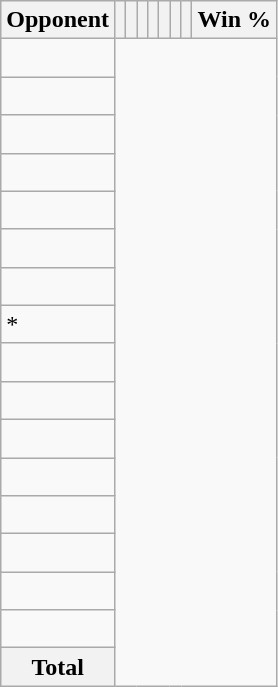<table class="wikitable sortable collapsible collapsed" style="text-align: center;">
<tr>
<th>Opponent</th>
<th></th>
<th></th>
<th></th>
<th></th>
<th></th>
<th></th>
<th></th>
<th>Win %</th>
</tr>
<tr>
<td align="left"><br></td>
</tr>
<tr>
<td align="left"><br></td>
</tr>
<tr>
<td align="left"><br></td>
</tr>
<tr>
<td align="left"><br></td>
</tr>
<tr>
<td align="left"><br></td>
</tr>
<tr>
<td align="left"><br></td>
</tr>
<tr>
<td align="left"><br></td>
</tr>
<tr>
<td align="left">*<br></td>
</tr>
<tr>
<td align="left"><br></td>
</tr>
<tr>
<td align="left"><br></td>
</tr>
<tr>
<td align="left"><br></td>
</tr>
<tr>
<td align="left"><br></td>
</tr>
<tr>
<td align="left"><br></td>
</tr>
<tr>
<td align="left"><br></td>
</tr>
<tr>
<td align="left"><br></td>
</tr>
<tr>
<td align="left"><br></td>
</tr>
<tr class="sortbottom">
<th>Total<br></th>
</tr>
</table>
